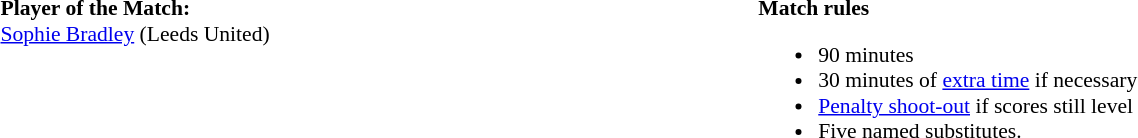<table style="width:100%;font-size:90%">
<tr>
<td style="width:40%;vertical-align:top"><strong>Player of the Match:</strong><br><a href='#'>Sophie Bradley</a> (Leeds United)</td>
<td style="width:60%;vertical-align:top"><strong>Match rules</strong><br><ul><li>90 minutes</li><li>30 minutes of <a href='#'>extra time</a> if necessary</li><li><a href='#'>Penalty shoot-out</a> if scores still level</li><li>Five named substitutes.</li></ul></td>
</tr>
</table>
